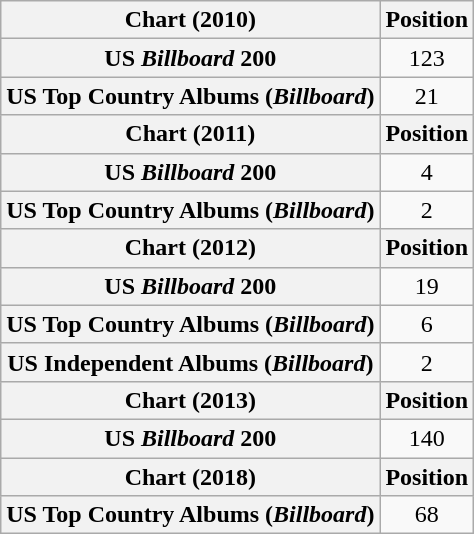<table class="wikitable plainrowheaders" style="text-align:center">
<tr>
<th scope="col">Chart (2010)</th>
<th scope="col">Position</th>
</tr>
<tr>
<th scope="row">US <em>Billboard</em> 200</th>
<td>123</td>
</tr>
<tr>
<th scope="row">US Top Country Albums (<em>Billboard</em>)</th>
<td>21</td>
</tr>
<tr>
<th scope="col">Chart (2011)</th>
<th scope="col">Position</th>
</tr>
<tr>
<th scope="row">US <em>Billboard</em> 200</th>
<td>4</td>
</tr>
<tr>
<th scope="row">US Top Country Albums (<em>Billboard</em>)</th>
<td>2</td>
</tr>
<tr>
<th scope="col">Chart (2012)</th>
<th scope="col">Position</th>
</tr>
<tr>
<th scope="row">US <em>Billboard</em> 200</th>
<td>19</td>
</tr>
<tr>
<th scope="row">US Top Country Albums (<em>Billboard</em>)</th>
<td>6</td>
</tr>
<tr>
<th scope="row">US Independent Albums (<em>Billboard</em>)</th>
<td>2</td>
</tr>
<tr>
<th scope="col">Chart (2013)</th>
<th scope="col">Position</th>
</tr>
<tr>
<th scope="row">US <em>Billboard</em> 200</th>
<td>140</td>
</tr>
<tr>
<th scope="col">Chart (2018)</th>
<th scope="col">Position</th>
</tr>
<tr>
<th scope="row">US Top Country Albums (<em>Billboard</em>)</th>
<td>68</td>
</tr>
</table>
